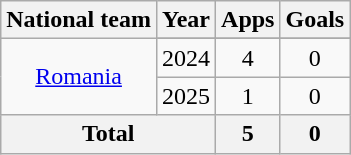<table class="wikitable" style="text-align:center">
<tr>
<th>National team</th>
<th>Year</th>
<th>Apps</th>
<th>Goals</th>
</tr>
<tr>
<td rowspan="3"><a href='#'>Romania</a></td>
</tr>
<tr>
<td>2024</td>
<td>4</td>
<td>0</td>
</tr>
<tr>
<td>2025</td>
<td>1</td>
<td>0</td>
</tr>
<tr>
<th colspan=2>Total</th>
<th>5</th>
<th>0</th>
</tr>
</table>
